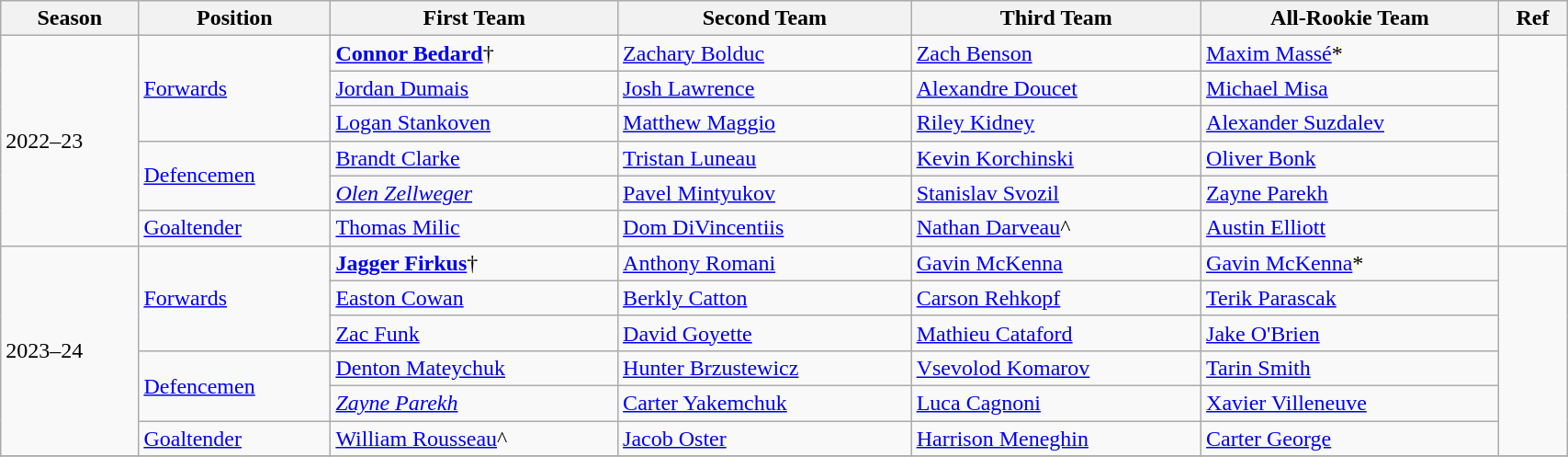<table class="wikitable" style="width:90%">
<tr>
<th>Season</th>
<th>Position</th>
<th>First Team</th>
<th>Second Team</th>
<th>Third Team</th>
<th>All-Rookie Team</th>
<th>Ref</th>
</tr>
<tr>
<td rowspan=6>2022–23</td>
<td rowspan=3><a href='#'>Forwards</a></td>
<td><strong><a href='#'>Connor Bedard</a></strong>† <br> </td>
<td><a href='#'>Zachary Bolduc</a> <br> </td>
<td><a href='#'>Zach Benson</a> <br> </td>
<td><a href='#'>Maxim Massé</a>* <br> </td>
<td rowspan=6></td>
</tr>
<tr>
<td><a href='#'>Jordan Dumais</a> <br> </td>
<td><a href='#'>Josh Lawrence</a> <br> </td>
<td><a href='#'>Alexandre Doucet</a> <br> </td>
<td><a href='#'>Michael Misa</a> <br> </td>
</tr>
<tr>
<td><a href='#'>Logan Stankoven</a> <br> </td>
<td><a href='#'>Matthew Maggio</a> <br> </td>
<td><a href='#'>Riley Kidney</a> <br> </td>
<td><a href='#'>Alexander Suzdalev</a> <br> </td>
</tr>
<tr>
<td rowspan=2><a href='#'>Defencemen</a></td>
<td><a href='#'>Brandt Clarke</a> <br> </td>
<td><a href='#'>Tristan Luneau</a> <br> </td>
<td><a href='#'>Kevin Korchinski</a> <br> </td>
<td><a href='#'>Oliver Bonk</a> <br> </td>
</tr>
<tr>
<td><em><a href='#'>Olen Zellweger</a></em> <br> </td>
<td><a href='#'>Pavel Mintyukov</a> <br> </td>
<td><a href='#'>Stanislav Svozil</a> <br> </td>
<td><a href='#'>Zayne Parekh</a> <br> </td>
</tr>
<tr>
<td><a href='#'>Goaltender</a></td>
<td><a href='#'>Thomas Milic</a> <br> </td>
<td><a href='#'>Dom DiVincentiis</a> <br> </td>
<td><a href='#'>Nathan Darveau</a>^ <br> </td>
<td><a href='#'>Austin Elliott</a> <br> </td>
</tr>
<tr>
<td rowspan=6>2023–24</td>
<td rowspan=3><a href='#'>Forwards</a></td>
<td><strong><a href='#'>Jagger Firkus</a></strong>† <br> </td>
<td><a href='#'>Anthony Romani</a> <br> </td>
<td><a href='#'>Gavin McKenna</a> <br> </td>
<td><a href='#'>Gavin McKenna</a>* <br> </td>
<td rowspan=6></td>
</tr>
<tr>
<td><a href='#'>Easton Cowan</a> <br> </td>
<td><a href='#'>Berkly Catton</a> <br> </td>
<td><a href='#'>Carson Rehkopf</a> <br> </td>
<td><a href='#'>Terik Parascak</a> <br> </td>
</tr>
<tr>
<td><a href='#'>Zac Funk</a> <br> </td>
<td><a href='#'>David Goyette</a> <br> </td>
<td><a href='#'>Mathieu Cataford</a> <br> </td>
<td><a href='#'>Jake O'Brien</a> <br> </td>
</tr>
<tr>
<td rowspan=2><a href='#'>Defencemen</a></td>
<td><a href='#'>Denton Mateychuk</a> <br> </td>
<td><a href='#'>Hunter Brzustewicz</a> <br> </td>
<td><a href='#'>Vsevolod Komarov</a> <br> </td>
<td><a href='#'>Tarin Smith</a> <br> </td>
</tr>
<tr>
<td><em><a href='#'>Zayne Parekh</a></em> <br> </td>
<td><a href='#'>Carter Yakemchuk</a> <br> </td>
<td><a href='#'>Luca Cagnoni</a> <br> </td>
<td><a href='#'>Xavier Villeneuve</a> <br> </td>
</tr>
<tr>
<td><a href='#'>Goaltender</a></td>
<td><a href='#'>William Rousseau</a>^ <br> </td>
<td><a href='#'>Jacob Oster</a> <br> </td>
<td><a href='#'>Harrison Meneghin</a> <br> </td>
<td><a href='#'>Carter George</a> <br> </td>
</tr>
<tr>
</tr>
</table>
